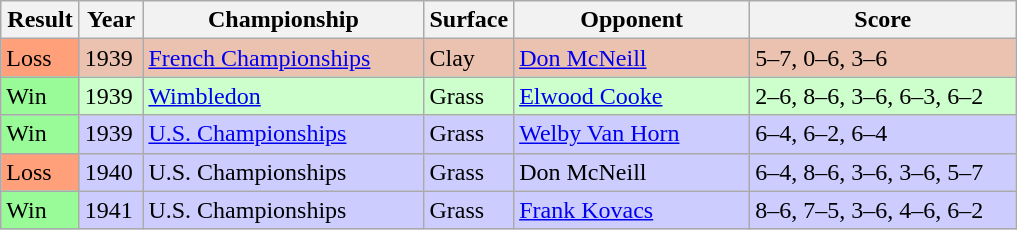<table class='sortable wikitable'>
<tr>
<th style="width:45px">Result</th>
<th style="width:35px">Year</th>
<th style="width:180px">Championship</th>
<th style="width:50px">Surface</th>
<th style="width:150px">Opponent</th>
<th style="width:170px" class="unsortable">Score</th>
</tr>
<tr style="background:#ebc2af;">
<td style="background:#ffa07a;">Loss</td>
<td>1939</td>
<td><a href='#'>French Championships</a></td>
<td>Clay</td>
<td> <a href='#'>Don McNeill</a></td>
<td>5–7, 0–6, 3–6</td>
</tr>
<tr style="background:#cfc;">
<td style="background:#98fb98;">Win</td>
<td>1939</td>
<td><a href='#'>Wimbledon</a></td>
<td>Grass</td>
<td> <a href='#'>Elwood Cooke</a></td>
<td>2–6, 8–6, 3–6, 6–3, 6–2</td>
</tr>
<tr style="background:#ccf;">
<td style="background:#98fb98;">Win</td>
<td>1939</td>
<td><a href='#'>U.S. Championships</a></td>
<td>Grass</td>
<td> <a href='#'>Welby Van Horn</a></td>
<td>6–4, 6–2, 6–4</td>
</tr>
<tr style="background:#ccf;">
<td style="background:#ffa07a;">Loss</td>
<td>1940</td>
<td>U.S. Championships</td>
<td>Grass</td>
<td> Don McNeill</td>
<td>6–4, 8–6, 3–6, 3–6, 5–7</td>
</tr>
<tr style="background:#ccf;">
<td style="background:#98fb98;">Win</td>
<td>1941</td>
<td>U.S. Championships</td>
<td>Grass</td>
<td> <a href='#'>Frank Kovacs</a></td>
<td>8–6, 7–5, 3–6, 4–6, 6–2</td>
</tr>
</table>
